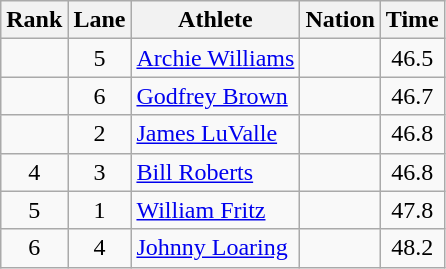<table class="wikitable sortable" style="text-align:center">
<tr>
<th>Rank</th>
<th>Lane</th>
<th>Athlete</th>
<th>Nation</th>
<th>Time</th>
</tr>
<tr>
<td></td>
<td>5</td>
<td align=left><a href='#'>Archie Williams</a></td>
<td align=left></td>
<td>46.5</td>
</tr>
<tr>
<td></td>
<td>6</td>
<td align=left><a href='#'>Godfrey Brown</a></td>
<td align=left></td>
<td>46.7</td>
</tr>
<tr>
<td></td>
<td>2</td>
<td align=left><a href='#'>James LuValle</a></td>
<td align=left></td>
<td>46.8</td>
</tr>
<tr>
<td>4</td>
<td>3</td>
<td align=left><a href='#'>Bill Roberts</a></td>
<td align=left></td>
<td>46.8</td>
</tr>
<tr>
<td>5</td>
<td>1</td>
<td align=left><a href='#'>William Fritz</a></td>
<td align=left></td>
<td>47.8</td>
</tr>
<tr>
<td>6</td>
<td>4</td>
<td align=left><a href='#'>Johnny Loaring</a></td>
<td align=left></td>
<td>48.2</td>
</tr>
</table>
